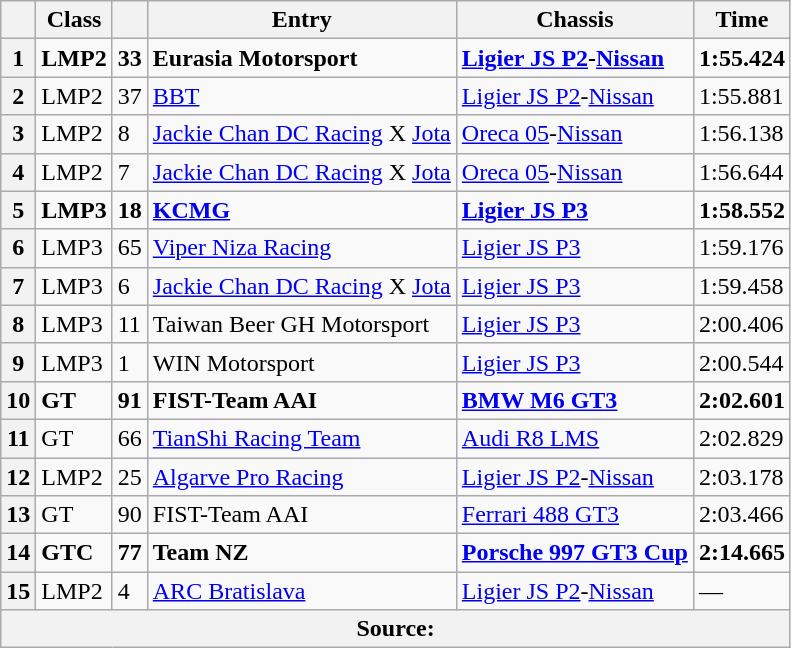<table class="wikitable">
<tr>
<th></th>
<th>Class</th>
<th></th>
<th>Entry</th>
<th>Chassis</th>
<th>Time</th>
</tr>
<tr>
<th>1</th>
<td><strong>LMP2</strong></td>
<td><strong>33</strong></td>
<td><strong> Eurasia Motorsport</strong></td>
<td><strong><a href='#'>Ligier JS P2</a>-<a href='#'>Nissan</a></strong></td>
<td><strong>1:55.424</strong></td>
</tr>
<tr>
<th>2</th>
<td>LMP2</td>
<td>37</td>
<td> <a href='#'>BBT</a></td>
<td><a href='#'>Ligier JS P2</a>-<a href='#'>Nissan</a></td>
<td>1:55.881</td>
</tr>
<tr>
<th>3</th>
<td>LMP2</td>
<td>8</td>
<td> <a href='#'>Jackie Chan DC Racing</a> X <a href='#'>Jota</a></td>
<td><a href='#'>Oreca 05</a>-<a href='#'>Nissan</a></td>
<td>1:56.138</td>
</tr>
<tr>
<th>4</th>
<td>LMP2</td>
<td>7</td>
<td> <a href='#'>Jackie Chan DC Racing</a> X <a href='#'>Jota</a></td>
<td><a href='#'>Oreca 05</a>-<a href='#'>Nissan</a></td>
<td>1:56.644</td>
</tr>
<tr>
<th>5</th>
<td><strong>LMP3</strong></td>
<td><strong>18</strong></td>
<td><strong> <a href='#'>KCMG</a></strong></td>
<td><strong><a href='#'>Ligier JS P3</a></strong></td>
<td><strong>1:58.552</strong></td>
</tr>
<tr>
<th>6</th>
<td>LMP3</td>
<td>65</td>
<td> <a href='#'>Viper Niza Racing</a></td>
<td><a href='#'>Ligier JS P3</a></td>
<td>1:59.176</td>
</tr>
<tr>
<th>7</th>
<td>LMP3</td>
<td>6</td>
<td> <a href='#'>Jackie Chan DC Racing</a> X <a href='#'>Jota</a></td>
<td><a href='#'>Ligier JS P3</a></td>
<td>1:59.458</td>
</tr>
<tr>
<th>8</th>
<td>LMP3</td>
<td>11</td>
<td> Taiwan Beer GH Motorsport</td>
<td><a href='#'>Ligier JS P3</a></td>
<td>2:00.406</td>
</tr>
<tr>
<th>9</th>
<td>LMP3</td>
<td>1</td>
<td> WIN Motorsport</td>
<td><a href='#'>Ligier JS P3</a></td>
<td>2:00.544</td>
</tr>
<tr>
<th>10</th>
<td><strong>GT</strong></td>
<td><strong>91</strong></td>
<td><strong> FIST-Team AAI</strong></td>
<td><a href='#'><strong>BMW M6 GT3</strong></a></td>
<td><strong>2:02.601</strong></td>
</tr>
<tr>
<th>11</th>
<td>GT</td>
<td>66</td>
<td> <a href='#'>TianShi Racing Team</a></td>
<td><a href='#'>Audi R8 LMS</a></td>
<td>2:02.829</td>
</tr>
<tr>
<th>12</th>
<td>LMP2</td>
<td>25</td>
<td> <a href='#'>Algarve Pro Racing</a></td>
<td><a href='#'>Ligier JS P2</a>-<a href='#'>Nissan</a></td>
<td>2:03.178</td>
</tr>
<tr>
<th>13</th>
<td>GT</td>
<td>90</td>
<td> FIST-Team AAI</td>
<td><a href='#'>Ferrari 488 GT3</a></td>
<td>2:03.466</td>
</tr>
<tr>
<th>14</th>
<td><strong>GTC</strong></td>
<td><strong>77</strong></td>
<td><strong> Team NZ</strong></td>
<td><a href='#'><strong>Porsche 997 GT3 Cup</strong></a></td>
<td><strong>2:14.665</strong></td>
</tr>
<tr>
<th>15</th>
<td>LMP2</td>
<td>4</td>
<td> <a href='#'>ARC Bratislava</a></td>
<td><a href='#'>Ligier JS P2</a>-<a href='#'>Nissan</a></td>
<td>—</td>
</tr>
<tr>
<th colspan="6">Source:</th>
</tr>
</table>
